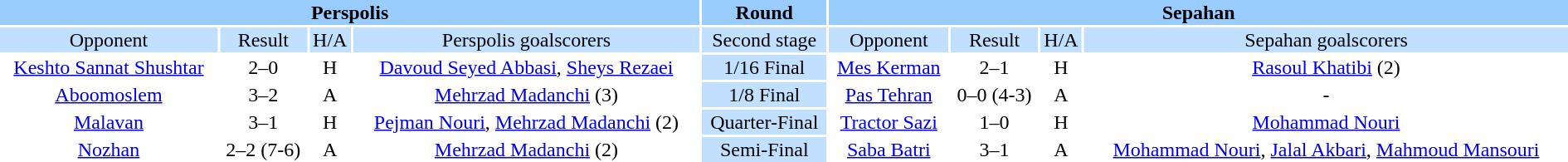<table style="width:100%; text-align:center;">
<tr style="vertical-align:top; background:#9cf;">
<th colspan=4 style="width:1*">Perspolis</th>
<th>Round</th>
<th colspan=4 style="width:1*">Sepahan</th>
</tr>
<tr style="vertical-align:top; background:#c1e0ff;">
<td>Opponent</td>
<td>Result</td>
<td>H/A</td>
<td>Perspolis goalscorers</td>
<td>Second stage</td>
<td>Opponent</td>
<td>Result</td>
<td>H/A</td>
<td>Sepahan goalscorers</td>
</tr>
<tr>
<td><a href='#'>Keshto Sannat Shushtar</a></td>
<td>2–0</td>
<td>H</td>
<td><a href='#'>Davoud Seyed Abbasi</a>, <a href='#'>Sheys Rezaei</a></td>
<td style="background:#c1e0ff;">1/16 Final</td>
<td><a href='#'>Mes Kerman</a></td>
<td>2–1</td>
<td>H</td>
<td><a href='#'>Rasoul Khatibi</a> (2)</td>
</tr>
<tr>
<td><a href='#'>Aboomoslem</a></td>
<td>3–2</td>
<td>A</td>
<td><a href='#'>Mehrzad Madanchi</a> (3)</td>
<td style="background:#c1e0ff;">1/8 Final</td>
<td><a href='#'>Pas Tehran</a></td>
<td>0–0 (4-3)</td>
<td>A</td>
<td>-</td>
</tr>
<tr>
<td><a href='#'>Malavan</a></td>
<td>3–1</td>
<td>H</td>
<td><a href='#'>Pejman Nouri</a>, <a href='#'>Mehrzad Madanchi</a> (2)</td>
<td style="background:#c1e0ff;">Quarter-Final</td>
<td><a href='#'>Tractor Sazi</a></td>
<td>1–0</td>
<td>H</td>
<td><a href='#'>Mohammad Nouri</a></td>
</tr>
<tr>
<td><a href='#'>Nozhan</a></td>
<td>2–2 (7-6)</td>
<td>A</td>
<td><a href='#'>Mehrzad Madanchi</a> (2)</td>
<td style="background:#c1e0ff;">Semi-Final</td>
<td><a href='#'>Saba Batri</a></td>
<td>3–1</td>
<td>A</td>
<td><a href='#'>Mohammad Nouri</a>, <a href='#'>Jalal Akbari</a>, <a href='#'>Mahmoud Mansouri</a></td>
</tr>
</table>
